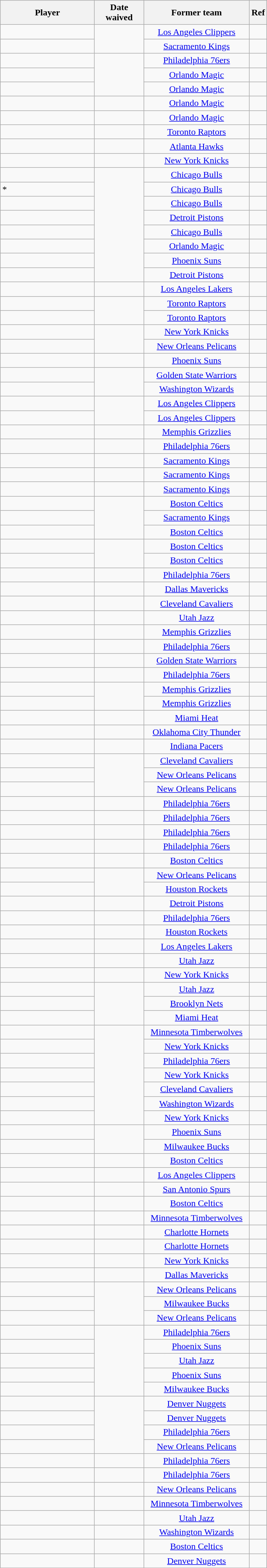<table class="wikitable sortable" style="text-align:center">
<tr>
<th style="width:160px">Player</th>
<th style="width:80px">Date waived</th>
<th style="width:180px">Former team</th>
<th class="unsortable">Ref</th>
</tr>
<tr>
<td align=left></td>
<td rowspan=2 style="text-align:center"></td>
<td><a href='#'>Los Angeles Clippers</a></td>
<td></td>
</tr>
<tr>
<td align=left></td>
<td><a href='#'>Sacramento Kings</a></td>
<td></td>
</tr>
<tr>
<td align=left></td>
<td rowspan=3 style="text-align:center"></td>
<td><a href='#'>Philadelphia 76ers</a></td>
<td></td>
</tr>
<tr>
<td align=left></td>
<td><a href='#'>Orlando Magic</a></td>
<td></td>
</tr>
<tr>
<td align=left></td>
<td><a href='#'>Orlando Magic</a></td>
<td></td>
</tr>
<tr>
<td align=left></td>
<td></td>
<td><a href='#'>Orlando Magic</a></td>
<td></td>
</tr>
<tr>
<td align=left></td>
<td></td>
<td><a href='#'>Orlando Magic</a></td>
<td></td>
</tr>
<tr>
<td align=left></td>
<td></td>
<td><a href='#'>Toronto Raptors</a></td>
<td></td>
</tr>
<tr>
<td align=left></td>
<td></td>
<td><a href='#'>Atlanta Hawks</a></td>
<td></td>
</tr>
<tr>
<td align=left></td>
<td></td>
<td><a href='#'>New York Knicks</a></td>
<td></td>
</tr>
<tr>
<td align=left></td>
<td rowspan=8 style="text-align:center"></td>
<td><a href='#'>Chicago Bulls</a></td>
<td></td>
</tr>
<tr>
<td align=left>*</td>
<td><a href='#'>Chicago Bulls</a></td>
<td></td>
</tr>
<tr>
<td align=left></td>
<td><a href='#'>Chicago Bulls</a></td>
<td></td>
</tr>
<tr>
<td align=left></td>
<td><a href='#'>Detroit Pistons</a></td>
<td></td>
</tr>
<tr>
<td align=left></td>
<td><a href='#'>Chicago Bulls</a></td>
<td></td>
</tr>
<tr>
<td align=left></td>
<td><a href='#'>Orlando Magic</a></td>
<td></td>
</tr>
<tr>
<td align=left></td>
<td><a href='#'>Phoenix Suns</a></td>
<td></td>
</tr>
<tr>
<td align=left></td>
<td><a href='#'>Detroit Pistons</a></td>
<td></td>
</tr>
<tr>
<td align=left></td>
<td></td>
<td><a href='#'>Los Angeles Lakers</a></td>
<td></td>
</tr>
<tr>
<td align=left></td>
<td rowspan=2 style="text-align:center"></td>
<td><a href='#'>Toronto Raptors</a></td>
<td></td>
</tr>
<tr>
<td align=left></td>
<td><a href='#'>Toronto Raptors</a></td>
<td></td>
</tr>
<tr>
<td align=left></td>
<td rowspan=2 style="text-align:center"></td>
<td><a href='#'>New York Knicks</a></td>
<td></td>
</tr>
<tr>
<td align=left></td>
<td><a href='#'>New Orleans Pelicans</a></td>
<td></td>
</tr>
<tr>
<td align=left></td>
<td></td>
<td><a href='#'>Phoenix Suns</a></td>
<td></td>
</tr>
<tr>
<td align=left></td>
<td rowspan=2 style="text-align:center"></td>
<td><a href='#'>Golden State Warriors</a></td>
<td></td>
</tr>
<tr>
<td align=left></td>
<td><a href='#'>Washington Wizards</a></td>
<td></td>
</tr>
<tr>
<td align=left></td>
<td rowspan=2 style="text-align:center"></td>
<td><a href='#'>Los Angeles Clippers</a></td>
<td></td>
</tr>
<tr>
<td align=left></td>
<td><a href='#'>Los Angeles Clippers</a></td>
<td></td>
</tr>
<tr>
<td align=left></td>
<td rowspan=1 style="text-align:center"></td>
<td><a href='#'>Memphis Grizzlies</a></td>
<td></td>
</tr>
<tr>
<td align=left></td>
<td rowspan=1 style="text-align:center"></td>
<td><a href='#'>Philadelphia 76ers</a></td>
<td></td>
</tr>
<tr>
<td align=left></td>
<td rowspan=1 style="text-align:center"></td>
<td><a href='#'>Sacramento Kings</a></td>
<td></td>
</tr>
<tr>
<td align=left></td>
<td rowspan=1 style="text-align:center"></td>
<td><a href='#'>Sacramento Kings</a></td>
<td></td>
</tr>
<tr>
<td align=left></td>
<td rowspan=1 style="text-align:center"></td>
<td><a href='#'>Sacramento Kings</a></td>
<td></td>
</tr>
<tr>
<td align=left></td>
<td rowspan=3 style="text-align:center"></td>
<td><a href='#'>Boston Celtics</a></td>
<td></td>
</tr>
<tr>
<td align=left></td>
<td><a href='#'>Sacramento Kings</a></td>
<td></td>
</tr>
<tr>
<td align=left></td>
<td><a href='#'>Boston Celtics</a></td>
<td></td>
</tr>
<tr>
<td align=left></td>
<td rowspan=2 style="text-align:center"></td>
<td><a href='#'>Boston Celtics</a></td>
<td></td>
</tr>
<tr>
<td align=left></td>
<td><a href='#'>Boston Celtics</a></td>
<td></td>
</tr>
<tr>
<td align=left></td>
<td rowspan=1 style="text-align:center"></td>
<td><a href='#'>Philadelphia 76ers</a></td>
<td></td>
</tr>
<tr>
<td align=left></td>
<td rowspan=1 style="text-align:center"></td>
<td><a href='#'>Dallas Mavericks</a></td>
<td></td>
</tr>
<tr>
<td align=left></td>
<td rowspan=1 style="text-align:center"></td>
<td><a href='#'>Cleveland Cavaliers</a></td>
<td></td>
</tr>
<tr>
<td align=left></td>
<td rowspan=1 style="text-align:center"></td>
<td><a href='#'>Utah Jazz</a></td>
<td></td>
</tr>
<tr>
<td align=left></td>
<td rowspan=1 style="text-align:center"></td>
<td><a href='#'>Memphis Grizzlies</a></td>
<td></td>
</tr>
<tr>
<td align=left></td>
<td rowspan=1 style="text-align:center"></td>
<td><a href='#'>Philadelphia 76ers</a></td>
<td></td>
</tr>
<tr>
<td align=left></td>
<td rowspan=1 style="text-align:center"></td>
<td><a href='#'>Golden State Warriors</a></td>
<td></td>
</tr>
<tr>
<td align=left></td>
<td rowspan=1 style="text-align:center"></td>
<td><a href='#'>Philadelphia 76ers</a></td>
<td></td>
</tr>
<tr>
<td align=left></td>
<td rowspan=2 style="text-align:center"></td>
<td><a href='#'>Memphis Grizzlies</a></td>
<td></td>
</tr>
<tr>
<td align=left></td>
<td><a href='#'>Memphis Grizzlies</a></td>
<td></td>
</tr>
<tr>
<td align=left></td>
<td rowspan=1 style="text-align:center"></td>
<td><a href='#'>Miami Heat</a></td>
<td></td>
</tr>
<tr>
<td align=left></td>
<td rowspan=1 style="text-align:center"></td>
<td><a href='#'>Oklahoma City Thunder</a></td>
<td></td>
</tr>
<tr>
<td align=left></td>
<td rowspan=1 style="text-align:center"></td>
<td><a href='#'>Indiana Pacers</a></td>
<td></td>
</tr>
<tr>
<td align=left></td>
<td rowspan=3 style="text-align:center"></td>
<td><a href='#'>Cleveland Cavaliers</a></td>
<td></td>
</tr>
<tr>
<td align=left></td>
<td><a href='#'>New Orleans Pelicans</a></td>
<td></td>
</tr>
<tr>
<td align=left></td>
<td><a href='#'>New Orleans Pelicans</a></td>
<td></td>
</tr>
<tr>
<td align=left></td>
<td rowspan=1 style="text-align:center"></td>
<td><a href='#'>Philadelphia 76ers</a></td>
<td></td>
</tr>
<tr>
<td align=left></td>
<td rowspan=1 style="text-align:center"></td>
<td><a href='#'>Philadelphia 76ers</a></td>
<td></td>
</tr>
<tr>
<td align=left></td>
<td rowspan=1 style="text-align:center"></td>
<td><a href='#'>Philadelphia 76ers</a></td>
<td></td>
</tr>
<tr>
<td align=left></td>
<td rowspan=1 style="text-align:center"></td>
<td><a href='#'>Philadelphia 76ers</a></td>
<td></td>
</tr>
<tr>
<td align=left></td>
<td rowspan=1 style="text-align:center"></td>
<td><a href='#'>Boston Celtics</a></td>
<td></td>
</tr>
<tr>
<td align=left></td>
<td rowspan=2 style="text-align:center"></td>
<td><a href='#'>New Orleans Pelicans</a></td>
<td></td>
</tr>
<tr>
<td align=left></td>
<td><a href='#'>Houston Rockets</a></td>
<td></td>
</tr>
<tr>
<td align=left></td>
<td rowspan=1 style="text-align:center"></td>
<td><a href='#'>Detroit Pistons</a></td>
<td></td>
</tr>
<tr>
<td align=left></td>
<td rowspan=1 style="text-align:center"></td>
<td><a href='#'>Philadelphia 76ers</a></td>
<td></td>
</tr>
<tr>
<td align=left></td>
<td rowspan=1 style="text-align:center"></td>
<td><a href='#'>Houston Rockets</a></td>
<td></td>
</tr>
<tr>
<td align=left></td>
<td rowspan=1 style="text-align:center"></td>
<td><a href='#'>Los Angeles Lakers</a></td>
<td></td>
</tr>
<tr>
<td align=left></td>
<td rowspan=1 style="text-align:center"></td>
<td><a href='#'>Utah Jazz</a></td>
<td></td>
</tr>
<tr>
<td align=left></td>
<td rowspan=1 style="text-align:center"></td>
<td><a href='#'>New York Knicks</a></td>
<td></td>
</tr>
<tr>
<td align=left></td>
<td rowspan=3 style="text-align:center"></td>
<td><a href='#'>Utah Jazz</a></td>
<td></td>
</tr>
<tr>
<td align=left></td>
<td><a href='#'>Brooklyn Nets</a></td>
<td></td>
</tr>
<tr>
<td align=left></td>
<td><a href='#'>Miami Heat</a></td>
<td></td>
</tr>
<tr>
<td align=left></td>
<td rowspan=7 style="text-align:center"></td>
<td><a href='#'>Minnesota Timberwolves</a></td>
<td></td>
</tr>
<tr>
<td align=left></td>
<td><a href='#'>New York Knicks</a></td>
<td></td>
</tr>
<tr>
<td align=left></td>
<td><a href='#'>Philadelphia 76ers</a></td>
<td></td>
</tr>
<tr>
<td align=left></td>
<td><a href='#'>New York Knicks</a></td>
<td></td>
</tr>
<tr>
<td align=left></td>
<td><a href='#'>Cleveland Cavaliers</a></td>
<td></td>
</tr>
<tr>
<td align=left></td>
<td><a href='#'>Washington Wizards</a></td>
<td></td>
</tr>
<tr>
<td align=left></td>
<td><a href='#'>New York Knicks</a></td>
<td></td>
</tr>
<tr>
<td align=left></td>
<td rowspan=2 style="text-align:center"></td>
<td><a href='#'>Phoenix Suns</a></td>
<td></td>
</tr>
<tr>
<td align=left></td>
<td><a href='#'>Milwaukee Bucks</a></td>
<td></td>
</tr>
<tr>
<td align=left></td>
<td style="text-align:center"></td>
<td><a href='#'>Boston Celtics</a></td>
<td></td>
</tr>
<tr>
<td align=left></td>
<td style="text-align:center"></td>
<td><a href='#'>Los Angeles Clippers</a></td>
<td></td>
</tr>
<tr>
<td align=left></td>
<td rowspan=1 style="text-align:center"></td>
<td><a href='#'>San Antonio Spurs</a></td>
<td></td>
</tr>
<tr>
<td align=left></td>
<td rowspan=1 style="text-align:center"></td>
<td><a href='#'>Boston Celtics</a></td>
<td></td>
</tr>
<tr>
<td align=left></td>
<td rowspan=1 style="text-align:center"></td>
<td><a href='#'>Minnesota Timberwolves</a></td>
<td></td>
</tr>
<tr>
<td align=left></td>
<td rowspan=1 style="text-align:center"></td>
<td><a href='#'>Charlotte Hornets</a></td>
<td></td>
</tr>
<tr>
<td align=left></td>
<td rowspan=1 style="text-align:center"></td>
<td><a href='#'>Charlotte Hornets</a></td>
<td></td>
</tr>
<tr>
<td align=left></td>
<td rowspan=1 style="text-align:center"></td>
<td><a href='#'>New York Knicks</a></td>
<td></td>
</tr>
<tr>
<td align=left></td>
<td rowspan=1 style="text-align:center"></td>
<td><a href='#'>Dallas Mavericks</a></td>
<td></td>
</tr>
<tr>
<td align=left></td>
<td rowspan=3 style="text-align:center"></td>
<td><a href='#'>New Orleans Pelicans</a></td>
<td></td>
</tr>
<tr>
<td align=left></td>
<td><a href='#'>Milwaukee Bucks</a></td>
<td></td>
</tr>
<tr>
<td align=left></td>
<td><a href='#'>New Orleans Pelicans</a></td>
<td></td>
</tr>
<tr>
<td align=left></td>
<td rowspan=5 style="text-align:center"></td>
<td><a href='#'>Philadelphia 76ers</a></td>
<td></td>
</tr>
<tr>
<td align=left></td>
<td><a href='#'>Phoenix Suns</a></td>
<td></td>
</tr>
<tr>
<td align=left></td>
<td><a href='#'>Utah Jazz</a></td>
<td></td>
</tr>
<tr>
<td align=left></td>
<td><a href='#'>Phoenix Suns</a></td>
<td></td>
</tr>
<tr>
<td align=left></td>
<td><a href='#'>Milwaukee Bucks</a></td>
<td></td>
</tr>
<tr>
<td align=left></td>
<td rowspan=4 style="text-align:center"></td>
<td><a href='#'>Denver Nuggets</a></td>
<td></td>
</tr>
<tr>
<td align=left></td>
<td><a href='#'>Denver Nuggets</a></td>
<td></td>
</tr>
<tr>
<td align=left></td>
<td><a href='#'>Philadelphia 76ers</a></td>
<td></td>
</tr>
<tr>
<td align=left></td>
<td><a href='#'>New Orleans Pelicans</a></td>
<td></td>
</tr>
<tr>
<td align=left></td>
<td rowspan=1 style="text-align:center"></td>
<td><a href='#'>Philadelphia 76ers</a></td>
<td></td>
</tr>
<tr>
<td align=left></td>
<td rowspan=1 style="text-align:center"></td>
<td><a href='#'>Philadelphia 76ers</a></td>
<td></td>
</tr>
<tr>
<td align=left></td>
<td rowspan=1 style="text-align:center"></td>
<td><a href='#'>New Orleans Pelicans</a></td>
<td></td>
</tr>
<tr>
<td align=left></td>
<td rowspan=1 style="text-align:center"></td>
<td><a href='#'>Minnesota Timberwolves</a></td>
<td></td>
</tr>
<tr>
<td align=left></td>
<td rowspan=1 style="text-align:center"></td>
<td><a href='#'>Utah Jazz</a></td>
<td></td>
</tr>
<tr>
<td align=left></td>
<td rowspan=1 style="text-align:center"></td>
<td><a href='#'>Washington Wizards</a></td>
<td></td>
</tr>
<tr>
<td align=left></td>
<td rowspan=1 style="text-align:center"></td>
<td><a href='#'>Boston Celtics</a></td>
<td></td>
</tr>
<tr>
<td align=left></td>
<td rowspan=1 style="text-align:center"></td>
<td><a href='#'>Denver Nuggets</a></td>
<td></td>
</tr>
<tr>
</tr>
</table>
